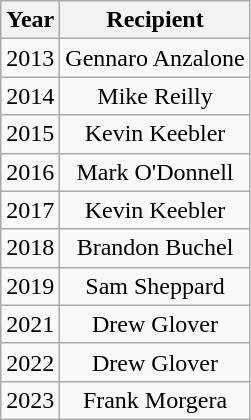<table class="wikitable" style="text-align:center">
<tr>
<th>Year</th>
<th>Recipient</th>
</tr>
<tr>
<td>2013</td>
<td>Gennaro Anzalone</td>
</tr>
<tr>
<td>2014</td>
<td>Mike Reilly</td>
</tr>
<tr>
<td>2015</td>
<td>Kevin Keebler</td>
</tr>
<tr>
<td>2016</td>
<td>Mark O'Donnell</td>
</tr>
<tr>
<td>2017</td>
<td>Kevin Keebler</td>
</tr>
<tr>
<td>2018</td>
<td>Brandon Buchel</td>
</tr>
<tr>
<td>2019</td>
<td>Sam Sheppard</td>
</tr>
<tr>
<td>2021</td>
<td>Drew Glover</td>
</tr>
<tr>
<td>2022</td>
<td>Drew Glover</td>
</tr>
<tr>
<td>2023</td>
<td>Frank Morgera</td>
</tr>
</table>
